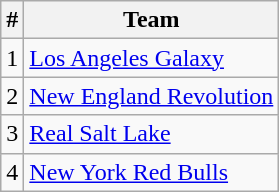<table class="wikitable">
<tr>
<th>#</th>
<th>Team</th>
</tr>
<tr>
<td>1</td>
<td><a href='#'>Los Angeles Galaxy</a></td>
</tr>
<tr>
<td>2</td>
<td><a href='#'>New England Revolution</a></td>
</tr>
<tr>
<td>3</td>
<td><a href='#'>Real Salt Lake</a></td>
</tr>
<tr>
<td>4</td>
<td><a href='#'>New York Red Bulls</a></td>
</tr>
</table>
